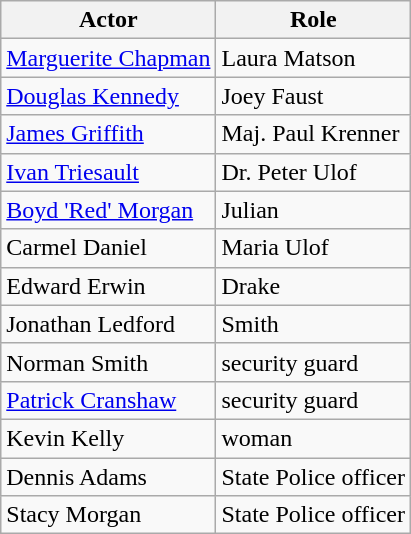<table class="wikitable">
<tr>
<th>Actor</th>
<th>Role</th>
</tr>
<tr>
<td><a href='#'>Marguerite Chapman</a></td>
<td>Laura Matson</td>
</tr>
<tr>
<td><a href='#'>Douglas Kennedy</a></td>
<td>Joey Faust</td>
</tr>
<tr>
<td><a href='#'>James Griffith</a></td>
<td>Maj. Paul Krenner</td>
</tr>
<tr>
<td><a href='#'>Ivan Triesault</a></td>
<td>Dr. Peter Ulof</td>
</tr>
<tr>
<td><a href='#'>Boyd 'Red' Morgan</a></td>
<td>Julian</td>
</tr>
<tr>
<td>Carmel Daniel</td>
<td>Maria Ulof</td>
</tr>
<tr>
<td>Edward Erwin</td>
<td>Drake</td>
</tr>
<tr>
<td>Jonathan Ledford</td>
<td>Smith</td>
</tr>
<tr>
<td>Norman Smith</td>
<td>security guard</td>
</tr>
<tr>
<td><a href='#'>Patrick Cranshaw</a></td>
<td>security guard</td>
</tr>
<tr>
<td>Kevin Kelly</td>
<td>woman</td>
</tr>
<tr>
<td>Dennis Adams</td>
<td>State Police officer</td>
</tr>
<tr>
<td>Stacy Morgan</td>
<td>State Police officer</td>
</tr>
</table>
